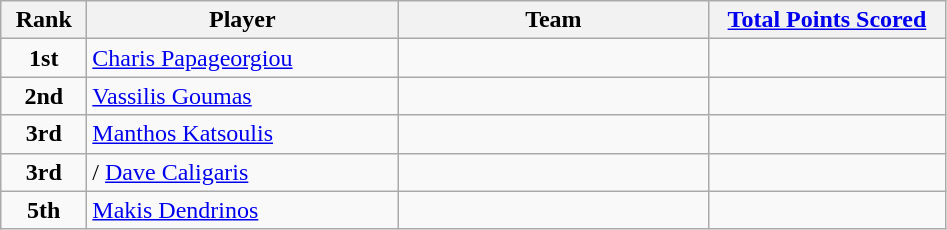<table class="wikitable sortable">
<tr>
<th style="width:50px;">Rank</th>
<th style="width:200px;">Player</th>
<th style="width:200px;">Team</th>
<th style="width:150px;"><a href='#'>Total Points Scored</a></th>
</tr>
<tr>
<td style="text-align:center;"><strong>1st</strong></td>
<td> <a href='#'>Charis Papageorgiou</a></td>
<td></td>
<td></td>
</tr>
<tr>
<td style="text-align:center;"><strong>2nd</strong></td>
<td> <a href='#'>Vassilis Goumas</a></td>
<td></td>
<td></td>
</tr>
<tr>
<td style="text-align:center;"><strong>3rd</strong></td>
<td> <a href='#'>Manthos Katsoulis</a></td>
<td></td>
<td></td>
</tr>
<tr>
<td style="text-align:center;"><strong>3rd</strong></td>
<td>/ <a href='#'>Dave Caligaris</a></td>
<td></td>
<td></td>
</tr>
<tr>
<td style="text-align:center;"><strong>5th</strong></td>
<td> <a href='#'>Makis Dendrinos</a></td>
<td></td>
<td></td>
</tr>
</table>
